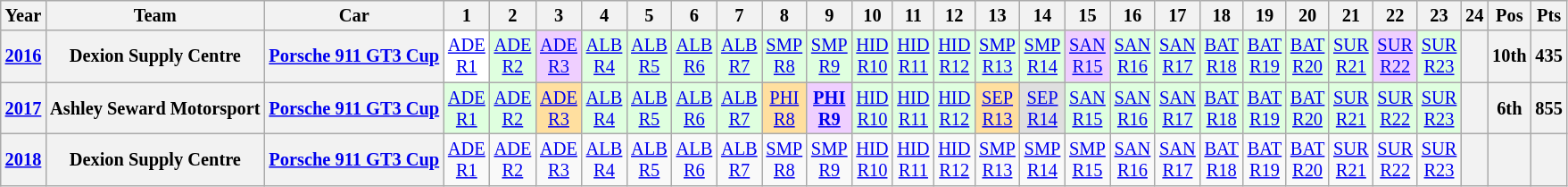<table class="wikitable" style="text-align:center; font-size:85%">
<tr>
<th>Year</th>
<th>Team</th>
<th>Car</th>
<th>1</th>
<th>2</th>
<th>3</th>
<th>4</th>
<th>5</th>
<th>6</th>
<th>7</th>
<th>8</th>
<th>9</th>
<th>10</th>
<th>11</th>
<th>12</th>
<th>13</th>
<th>14</th>
<th>15</th>
<th>16</th>
<th>17</th>
<th>18</th>
<th>19</th>
<th>20</th>
<th>21</th>
<th>22</th>
<th>23</th>
<th>24</th>
<th>Pos</th>
<th>Pts</th>
</tr>
<tr>
<th><a href='#'>2016</a></th>
<th>Dexion Supply Centre</th>
<th><a href='#'>Porsche 911 GT3 Cup</a></th>
<td style="background:#ffffff;"><a href='#'>ADE<br>R1</a><br></td>
<td style="background:#dfffdf;"><a href='#'>ADE<br>R2</a><br></td>
<td style="background:#efcfff;"><a href='#'>ADE<br>R3</a><br></td>
<td style="background:#dfffdf;"><a href='#'>ALB<br>R4</a><br></td>
<td style="background:#dfffdf;"><a href='#'>ALB<br>R5</a><br></td>
<td style="background:#dfffdf;"><a href='#'>ALB<br>R6</a><br></td>
<td style="background:#dfffdf;"><a href='#'>ALB<br>R7</a><br></td>
<td style="background:#dfffdf;"><a href='#'>SMP<br>R8</a><br></td>
<td style="background:#dfffdf;"><a href='#'>SMP<br>R9</a><br></td>
<td style="background:#dfffdf;"><a href='#'>HID<br>R10</a><br></td>
<td style="background:#dfffdf;"><a href='#'>HID<br>R11</a><br></td>
<td style="background:#dfffdf;"><a href='#'>HID<br>R12</a><br></td>
<td style="background:#dfffdf;"><a href='#'>SMP<br>R13</a><br></td>
<td style="background:#dfffdf;"><a href='#'>SMP<br>R14</a><br></td>
<td style="background:#efcfff;"><a href='#'>SAN<br>R15</a><br></td>
<td style="background:#dfffdf;"><a href='#'>SAN<br>R16</a><br></td>
<td style="background:#dfffdf;"><a href='#'>SAN<br>R17</a><br></td>
<td style="background:#dfffdf;"><a href='#'>BAT<br>R18</a><br></td>
<td style="background:#dfffdf;"><a href='#'>BAT<br>R19</a><br></td>
<td style="background:#dfffdf;"><a href='#'>BAT<br>R20</a><br></td>
<td style="background:#dfffdf;"><a href='#'>SUR<br>R21</a><br></td>
<td style="background:#efcfff;"><a href='#'>SUR<br>R22</a><br></td>
<td style="background:#dfffdf;"><a href='#'>SUR<br>R23</a><br></td>
<th colspan=1></th>
<th>10th</th>
<th>435</th>
</tr>
<tr>
<th><a href='#'>2017</a></th>
<th>Ashley Seward Motorsport</th>
<th><a href='#'>Porsche 911 GT3 Cup</a></th>
<td style="background:#dfffdf;"><a href='#'>ADE<br>R1</a><br></td>
<td style="background:#dfffdf;"><a href='#'>ADE<br>R2</a><br></td>
<td style="background:#ffdf9f;"><a href='#'>ADE<br>R3</a><br></td>
<td style="background:#dfffdf;"><a href='#'>ALB<br>R4</a><br></td>
<td style="background:#dfffdf;"><a href='#'>ALB<br>R5</a><br></td>
<td style="background:#dfffdf;"><a href='#'>ALB<br>R6</a><br></td>
<td style="background:#dfffdf;"><a href='#'>ALB<br>R7</a><br></td>
<td style="background:#ffdf9f;"><a href='#'>PHI<br>R8</a><br></td>
<td style="background:#efcfff;"><strong><a href='#'>PHI<br>R9</a><br></strong></td>
<td style="background:#dfffdf;"><a href='#'>HID<br>R10</a><br></td>
<td style="background:#dfffdf;"><a href='#'>HID<br>R11</a><br></td>
<td style="background:#dfffdf;"><a href='#'>HID<br>R12</a><br></td>
<td style="background:#ffdf9f;"><a href='#'>SEP<br>R13</a><br></td>
<td style="background:#dfdfdf;"><a href='#'>SEP<br>R14</a><br></td>
<td style="background:#dfffdf;"><a href='#'>SAN<br>R15</a><br></td>
<td style="background:#dfffdf;"><a href='#'>SAN<br>R16</a><br></td>
<td style="background:#dfffdf;"><a href='#'>SAN<br>R17</a><br></td>
<td style="background:#dfffdf;"><a href='#'>BAT<br>R18</a><br></td>
<td style="background:#dfffdf;"><a href='#'>BAT<br>R19</a><br></td>
<td style="background:#dfffdf;"><a href='#'>BAT<br>R20</a><br></td>
<td style="background:#dfffdf;"><a href='#'>SUR<br>R21</a><br></td>
<td style="background:#dfffdf;"><a href='#'>SUR<br>R22</a><br></td>
<td style="background:#dfffdf;"><a href='#'>SUR<br>R23</a><br></td>
<th colspan=1></th>
<th>6th</th>
<th>855</th>
</tr>
<tr>
<th><a href='#'>2018</a></th>
<th>Dexion Supply Centre</th>
<th><a href='#'>Porsche 911 GT3 Cup</a></th>
<td style="background:#;"><a href='#'>ADE<br>R1</a><br></td>
<td style="background:#;"><a href='#'>ADE<br>R2</a><br></td>
<td style="background:#;"><a href='#'>ADE<br>R3</a><br></td>
<td style="background:#;"><a href='#'>ALB<br>R4</a><br></td>
<td style="background:#;"><a href='#'>ALB<br>R5</a><br></td>
<td style="background:#;"><a href='#'>ALB<br>R6</a><br></td>
<td style="background:#;"><a href='#'>ALB<br>R7</a><br></td>
<td style="background:#;"><a href='#'>SMP<br>R8</a><br></td>
<td style="background:#;"><a href='#'>SMP<br>R9</a><br></td>
<td style="background:#;"><a href='#'>HID<br>R10</a><br></td>
<td style="background:#;"><a href='#'>HID<br>R11</a><br></td>
<td style="background:#;"><a href='#'>HID<br>R12</a><br></td>
<td style="background:#;"><a href='#'>SMP<br>R13</a><br></td>
<td style="background:#;"><a href='#'>SMP<br>R14</a><br></td>
<td style="background:#;"><a href='#'>SMP<br>R15</a><br></td>
<td style="background:#;"><a href='#'>SAN<br>R16</a><br></td>
<td style="background:#;"><a href='#'>SAN<br>R17</a><br></td>
<td style="background:#;"><a href='#'>BAT<br>R18</a><br></td>
<td style="background:#;"><a href='#'>BAT<br>R19</a><br></td>
<td style="background:#;"><a href='#'>BAT<br>R20</a><br></td>
<td style="background:#;"><a href='#'>SUR<br>R21</a><br></td>
<td style="background:#;"><a href='#'>SUR<br>R22</a><br></td>
<td style="background:#;"><a href='#'>SUR<br>R23</a><br></td>
<th colspan=1></th>
<th></th>
<th></th>
</tr>
</table>
